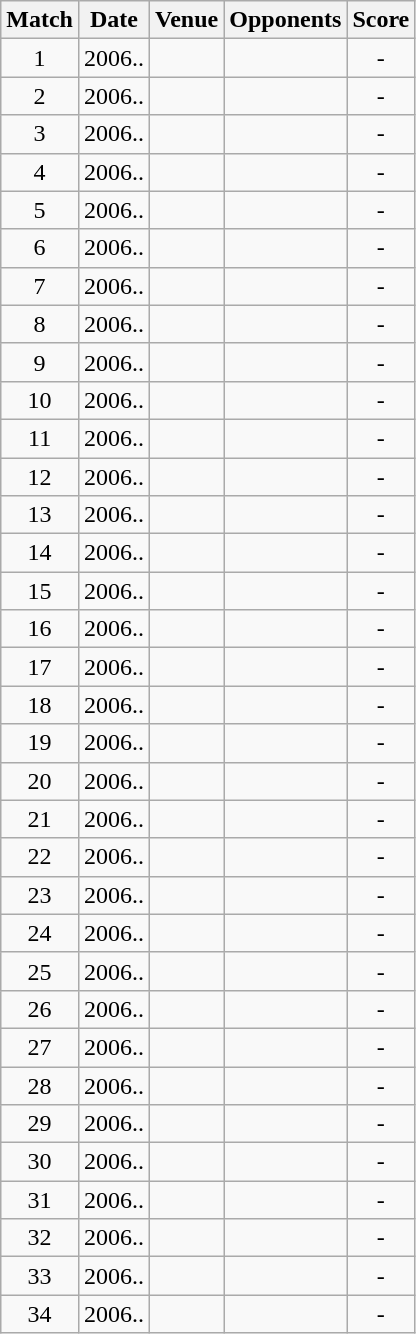<table class="wikitable" style="text-align:center;">
<tr>
<th>Match</th>
<th>Date</th>
<th>Venue</th>
<th>Opponents</th>
<th>Score</th>
</tr>
<tr>
<td>1</td>
<td>2006..</td>
<td><a href='#'></a></td>
<td><a href='#'></a></td>
<td>-</td>
</tr>
<tr>
<td>2</td>
<td>2006..</td>
<td><a href='#'></a></td>
<td><a href='#'></a></td>
<td>-</td>
</tr>
<tr>
<td>3</td>
<td>2006..</td>
<td><a href='#'></a></td>
<td><a href='#'></a></td>
<td>-</td>
</tr>
<tr>
<td>4</td>
<td>2006..</td>
<td><a href='#'></a></td>
<td><a href='#'></a></td>
<td>-</td>
</tr>
<tr>
<td>5</td>
<td>2006..</td>
<td><a href='#'></a></td>
<td><a href='#'></a></td>
<td>-</td>
</tr>
<tr>
<td>6</td>
<td>2006..</td>
<td><a href='#'></a></td>
<td><a href='#'></a></td>
<td>-</td>
</tr>
<tr>
<td>7</td>
<td>2006..</td>
<td><a href='#'></a></td>
<td><a href='#'></a></td>
<td>-</td>
</tr>
<tr>
<td>8</td>
<td>2006..</td>
<td><a href='#'></a></td>
<td><a href='#'></a></td>
<td>-</td>
</tr>
<tr>
<td>9</td>
<td>2006..</td>
<td><a href='#'></a></td>
<td><a href='#'></a></td>
<td>-</td>
</tr>
<tr>
<td>10</td>
<td>2006..</td>
<td><a href='#'></a></td>
<td><a href='#'></a></td>
<td>-</td>
</tr>
<tr>
<td>11</td>
<td>2006..</td>
<td><a href='#'></a></td>
<td><a href='#'></a></td>
<td>-</td>
</tr>
<tr>
<td>12</td>
<td>2006..</td>
<td><a href='#'></a></td>
<td><a href='#'></a></td>
<td>-</td>
</tr>
<tr>
<td>13</td>
<td>2006..</td>
<td><a href='#'></a></td>
<td><a href='#'></a></td>
<td>-</td>
</tr>
<tr>
<td>14</td>
<td>2006..</td>
<td><a href='#'></a></td>
<td><a href='#'></a></td>
<td>-</td>
</tr>
<tr>
<td>15</td>
<td>2006..</td>
<td><a href='#'></a></td>
<td><a href='#'></a></td>
<td>-</td>
</tr>
<tr>
<td>16</td>
<td>2006..</td>
<td><a href='#'></a></td>
<td><a href='#'></a></td>
<td>-</td>
</tr>
<tr>
<td>17</td>
<td>2006..</td>
<td><a href='#'></a></td>
<td><a href='#'></a></td>
<td>-</td>
</tr>
<tr>
<td>18</td>
<td>2006..</td>
<td><a href='#'></a></td>
<td><a href='#'></a></td>
<td>-</td>
</tr>
<tr>
<td>19</td>
<td>2006..</td>
<td><a href='#'></a></td>
<td><a href='#'></a></td>
<td>-</td>
</tr>
<tr>
<td>20</td>
<td>2006..</td>
<td><a href='#'></a></td>
<td><a href='#'></a></td>
<td>-</td>
</tr>
<tr>
<td>21</td>
<td>2006..</td>
<td><a href='#'></a></td>
<td><a href='#'></a></td>
<td>-</td>
</tr>
<tr>
<td>22</td>
<td>2006..</td>
<td><a href='#'></a></td>
<td><a href='#'></a></td>
<td>-</td>
</tr>
<tr>
<td>23</td>
<td>2006..</td>
<td><a href='#'></a></td>
<td><a href='#'></a></td>
<td>-</td>
</tr>
<tr>
<td>24</td>
<td>2006..</td>
<td><a href='#'></a></td>
<td><a href='#'></a></td>
<td>-</td>
</tr>
<tr>
<td>25</td>
<td>2006..</td>
<td><a href='#'></a></td>
<td><a href='#'></a></td>
<td>-</td>
</tr>
<tr>
<td>26</td>
<td>2006..</td>
<td><a href='#'></a></td>
<td><a href='#'></a></td>
<td>-</td>
</tr>
<tr>
<td>27</td>
<td>2006..</td>
<td><a href='#'></a></td>
<td><a href='#'></a></td>
<td>-</td>
</tr>
<tr>
<td>28</td>
<td>2006..</td>
<td><a href='#'></a></td>
<td><a href='#'></a></td>
<td>-</td>
</tr>
<tr>
<td>29</td>
<td>2006..</td>
<td><a href='#'></a></td>
<td><a href='#'></a></td>
<td>-</td>
</tr>
<tr>
<td>30</td>
<td>2006..</td>
<td><a href='#'></a></td>
<td><a href='#'></a></td>
<td>-</td>
</tr>
<tr>
<td>31</td>
<td>2006..</td>
<td><a href='#'></a></td>
<td><a href='#'></a></td>
<td>-</td>
</tr>
<tr>
<td>32</td>
<td>2006..</td>
<td><a href='#'></a></td>
<td><a href='#'></a></td>
<td>-</td>
</tr>
<tr>
<td>33</td>
<td>2006..</td>
<td><a href='#'></a></td>
<td><a href='#'></a></td>
<td>-</td>
</tr>
<tr>
<td>34</td>
<td>2006..</td>
<td><a href='#'></a></td>
<td><a href='#'></a></td>
<td>-</td>
</tr>
</table>
